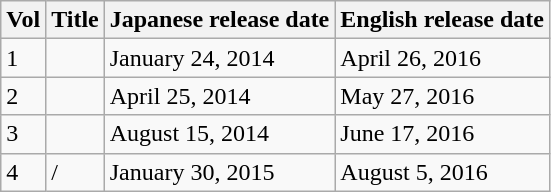<table class="wikitable">
<tr>
<th>Vol</th>
<th>Title</th>
<th>Japanese release date</th>
<th>English release date</th>
</tr>
<tr>
<td>1</td>
<td></td>
<td>January 24, 2014</td>
<td>April 26, 2016</td>
</tr>
<tr>
<td>2</td>
<td></td>
<td>April 25, 2014</td>
<td>May 27, 2016</td>
</tr>
<tr>
<td>3</td>
<td></td>
<td>August 15, 2014</td>
<td>June 17, 2016</td>
</tr>
<tr>
<td>4</td>
<td> / </td>
<td>January 30, 2015</td>
<td>August 5, 2016</td>
</tr>
</table>
